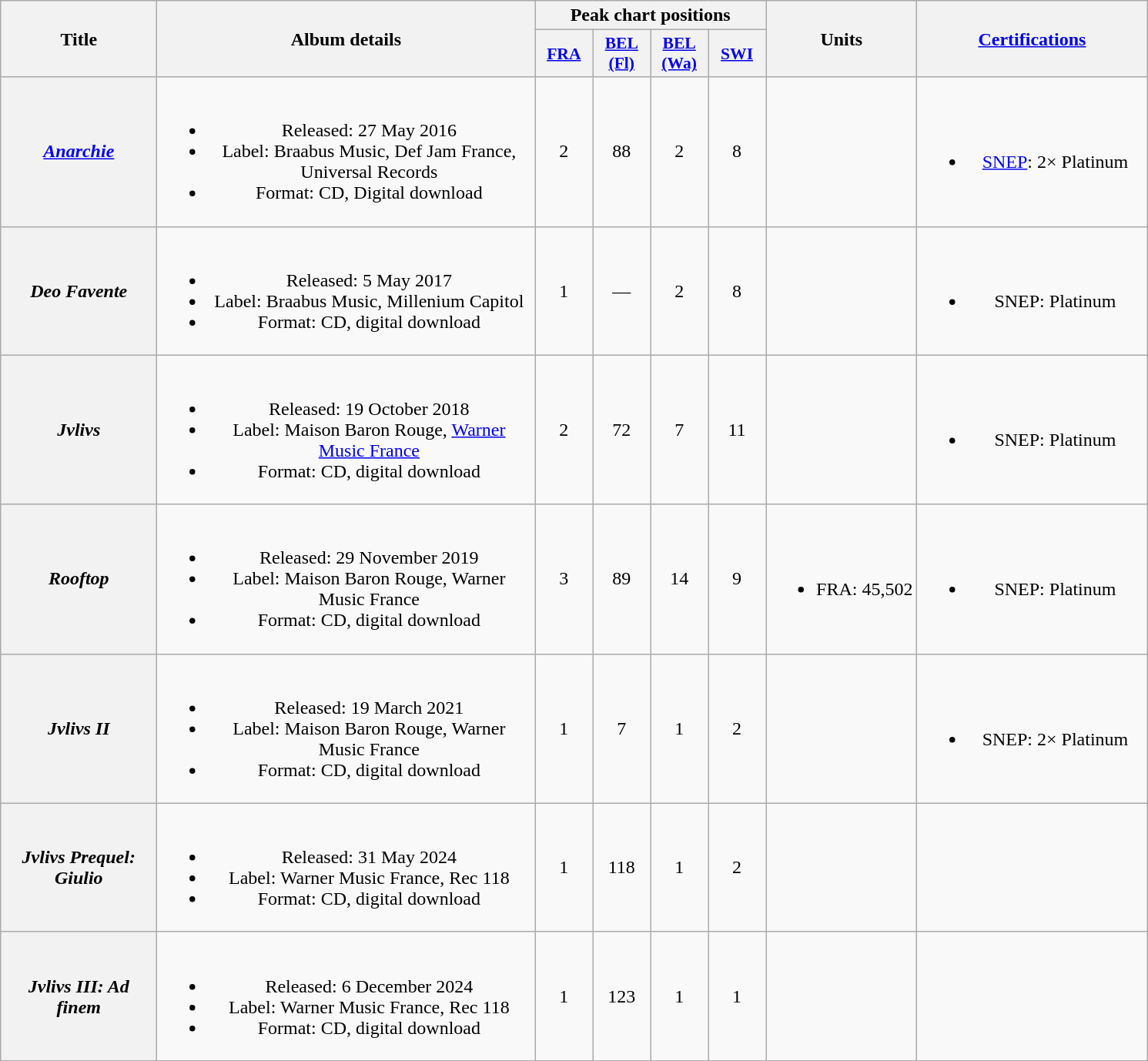<table class="wikitable plainrowheaders" style="text-align:center;">
<tr>
<th scope="col" rowspan="2" style="width:8em;">Title</th>
<th scope="col" rowspan="2" style="width:20em;">Album details</th>
<th scope="col" colspan="4">Peak chart positions</th>
<th rowspan="2">Units</th>
<th scope="col" rowspan="2" style="width:12em;"><a href='#'>Certifications</a></th>
</tr>
<tr>
<th scope="col" style="width:3em;font-size:90%;"><a href='#'>FRA</a><br></th>
<th scope="col" style="width:3em;font-size:90%;"><a href='#'>BEL (Fl)</a><br></th>
<th scope="col" style="width:3em;font-size:90%;"><a href='#'>BEL (Wa)</a><br></th>
<th scope="col" style="width:3em;font-size:90%;"><a href='#'>SWI</a><br></th>
</tr>
<tr>
<th scope="row"><em><a href='#'>Anarchie</a></em></th>
<td><br><ul><li>Released: 27 May 2016</li><li>Label: Braabus Music, Def Jam France, Universal Records</li><li>Format: CD, Digital download</li></ul></td>
<td>2</td>
<td>88</td>
<td>2</td>
<td>8</td>
<td></td>
<td><br><ul><li><a href='#'>SNEP</a>: 2× Platinum</li></ul></td>
</tr>
<tr>
<th scope="row"><em>Deo Favente</em></th>
<td><br><ul><li>Released: 5 May 2017</li><li>Label: Braabus Music, Millenium Capitol</li><li>Format: CD, digital download</li></ul></td>
<td>1</td>
<td>—</td>
<td>2</td>
<td>8</td>
<td></td>
<td><br><ul><li>SNEP: Platinum</li></ul></td>
</tr>
<tr>
<th scope="row"><em>Jvlivs</em></th>
<td><br><ul><li>Released: 19 October 2018</li><li>Label: Maison Baron Rouge, <a href='#'>Warner Music France</a></li><li>Format: CD, digital download</li></ul></td>
<td>2</td>
<td>72</td>
<td>7</td>
<td>11</td>
<td></td>
<td><br><ul><li>SNEP: Platinum</li></ul></td>
</tr>
<tr>
<th scope="row"><em>Rooftop</em></th>
<td><br><ul><li>Released: 29 November 2019</li><li>Label: Maison Baron Rouge, Warner Music France</li><li>Format: CD, digital download</li></ul></td>
<td>3</td>
<td>89</td>
<td>14</td>
<td>9</td>
<td><br><ul><li>FRA: 45,502</li></ul></td>
<td><br><ul><li>SNEP: Platinum</li></ul></td>
</tr>
<tr>
<th scope="row"><em>Jvlivs II</em></th>
<td><br><ul><li>Released: 19 March 2021</li><li>Label: Maison Baron Rouge, Warner Music France</li><li>Format: CD, digital download</li></ul></td>
<td>1</td>
<td>7</td>
<td>1</td>
<td>2</td>
<td></td>
<td><br><ul><li>SNEP: 2× Platinum</li></ul></td>
</tr>
<tr>
<th scope="row"><em>Jvlivs Prequel: Giulio</em></th>
<td><br><ul><li>Released: 31 May 2024</li><li>Label: Warner Music France, Rec 118</li><li>Format: CD, digital download</li></ul></td>
<td>1</td>
<td>118</td>
<td>1</td>
<td>2</td>
<td></td>
<td></td>
</tr>
<tr>
<th scope="row"><em>Jvlivs III: Ad finem</em></th>
<td><br><ul><li>Released: 6 December 2024</li><li>Label: Warner Music France, Rec 118</li><li>Format: CD, digital download</li></ul></td>
<td>1</td>
<td>123</td>
<td>1</td>
<td>1</td>
<td></td>
<td></td>
</tr>
</table>
